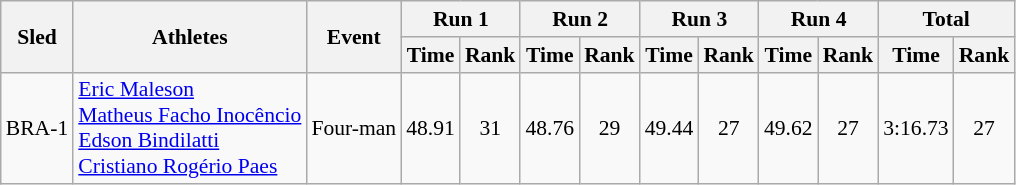<table class="wikitable"  border="1" style="font-size:90%">
<tr>
<th rowspan="2">Sled</th>
<th rowspan="2">Athletes</th>
<th rowspan="2">Event</th>
<th colspan="2">Run 1</th>
<th colspan="2">Run 2</th>
<th colspan="2">Run 3</th>
<th colspan="2">Run 4</th>
<th colspan="2">Total</th>
</tr>
<tr>
<th>Time</th>
<th>Rank</th>
<th>Time</th>
<th>Rank</th>
<th>Time</th>
<th>Rank</th>
<th>Time</th>
<th>Rank</th>
<th>Time</th>
<th>Rank</th>
</tr>
<tr>
<td align="center">BRA-1</td>
<td><a href='#'>Eric Maleson</a><br><a href='#'>Matheus Facho Inocêncio</a><br><a href='#'>Edson Bindilatti</a><br><a href='#'>Cristiano Rogério Paes</a></td>
<td>Four-man</td>
<td align="center">48.91</td>
<td align="center">31</td>
<td align="center">48.76</td>
<td align="center">29</td>
<td align="center">49.44</td>
<td align="center">27</td>
<td align="center">49.62</td>
<td align="center">27</td>
<td align="center">3:16.73</td>
<td align="center">27</td>
</tr>
</table>
